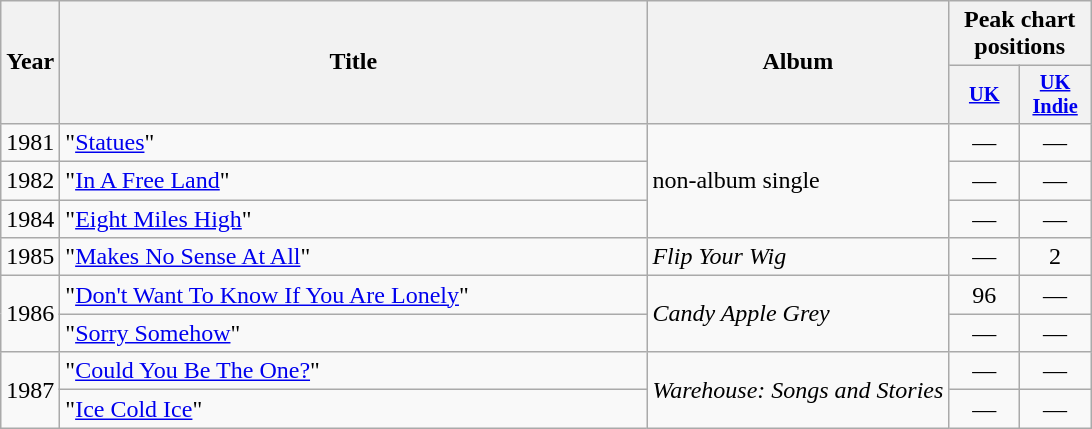<table class="wikitable" style=text-align:center;>
<tr>
<th rowspan="2">Year</th>
<th rowspan="2" style="width:24em;">Title</th>
<th rowspan="2">Album</th>
<th colspan="2">Peak chart positions</th>
</tr>
<tr>
<th style="width:3em;font-size:85%"><a href='#'>UK</a> <br></th>
<th style="width:3em;font-size:85%"><a href='#'>UK Indie</a> <br></th>
</tr>
<tr>
<td>1981</td>
<td align=left>"<a href='#'>Statues</a>"</td>
<td align=left rowspan="3">non-album single</td>
<td>—</td>
<td>—</td>
</tr>
<tr>
<td>1982</td>
<td align=left>"<a href='#'>In A Free Land</a>"</td>
<td>—</td>
<td>—</td>
</tr>
<tr>
<td>1984</td>
<td align=left>"<a href='#'>Eight Miles High</a>"</td>
<td>—</td>
<td>—</td>
</tr>
<tr>
<td>1985</td>
<td align=left>"<a href='#'>Makes No Sense At All</a>"</td>
<td align=left><em>Flip Your Wig</em></td>
<td>—</td>
<td>2</td>
</tr>
<tr>
<td rowspan="2">1986</td>
<td align=left>"<a href='#'>Don't Want To Know If You Are Lonely</a>"</td>
<td align=left rowspan="2"><em>Candy Apple Grey</em></td>
<td>96</td>
<td>—</td>
</tr>
<tr>
<td align=left>"<a href='#'>Sorry Somehow</a>"</td>
<td>—</td>
<td>—</td>
</tr>
<tr>
<td rowspan="3">1987</td>
<td align=left>"<a href='#'>Could You Be The One?</a>"</td>
<td align=left rowspan="3"><em>Warehouse: Songs and Stories</em></td>
<td>—</td>
<td>—</td>
</tr>
<tr>
<td align=left>"<a href='#'>Ice Cold Ice</a>"</td>
<td>—</td>
<td>—</td>
</tr>
</table>
